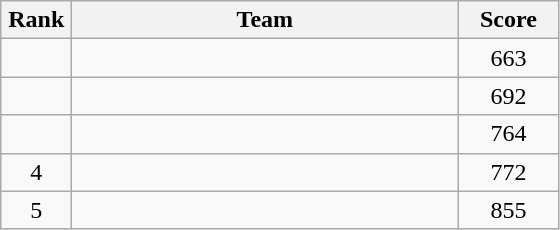<table class=wikitable style="text-align:center">
<tr>
<th width=40>Rank</th>
<th width=250>Team</th>
<th width=60>Score</th>
</tr>
<tr>
<td></td>
<td align=left></td>
<td>663</td>
</tr>
<tr>
<td></td>
<td align=left></td>
<td>692</td>
</tr>
<tr>
<td></td>
<td align=left></td>
<td>764</td>
</tr>
<tr>
<td>4</td>
<td align=left></td>
<td>772</td>
</tr>
<tr>
<td>5</td>
<td align=left></td>
<td>855</td>
</tr>
</table>
